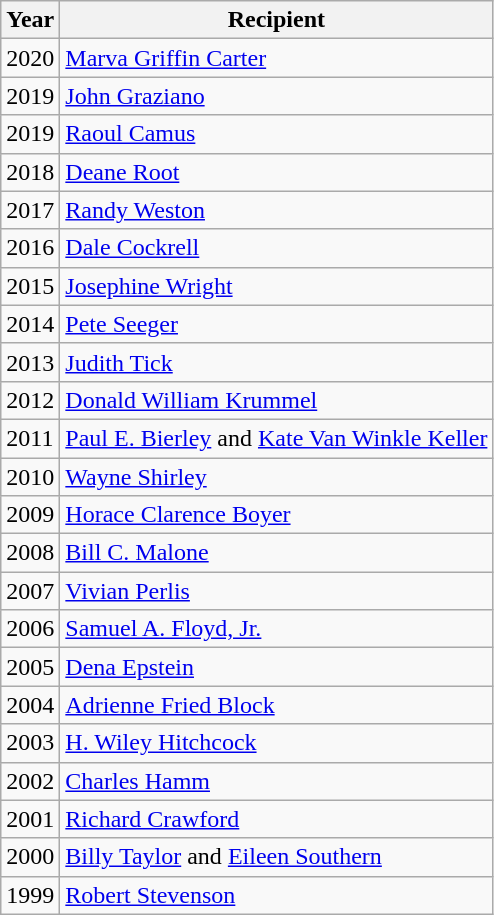<table class="wikitable sortable">
<tr>
<th>Year</th>
<th>Recipient</th>
</tr>
<tr>
<td>2020</td>
<td><a href='#'>Marva Griffin Carter</a></td>
</tr>
<tr>
<td>2019</td>
<td><a href='#'>John Graziano</a></td>
</tr>
<tr>
<td>2019</td>
<td><a href='#'>Raoul Camus</a></td>
</tr>
<tr>
<td>2018</td>
<td><a href='#'>Deane Root</a></td>
</tr>
<tr>
<td>2017</td>
<td><a href='#'>Randy Weston</a></td>
</tr>
<tr>
<td>2016</td>
<td><a href='#'>Dale Cockrell</a></td>
</tr>
<tr>
<td>2015</td>
<td><a href='#'>Josephine Wright</a></td>
</tr>
<tr>
<td>2014</td>
<td><a href='#'>Pete Seeger</a></td>
</tr>
<tr>
<td>2013</td>
<td><a href='#'>Judith Tick</a></td>
</tr>
<tr>
<td>2012</td>
<td><a href='#'>Donald William Krummel</a></td>
</tr>
<tr>
<td>2011</td>
<td><a href='#'>Paul E. Bierley</a> and <a href='#'>Kate Van Winkle Keller</a></td>
</tr>
<tr>
<td>2010</td>
<td><a href='#'>Wayne Shirley</a></td>
</tr>
<tr>
<td>2009</td>
<td><a href='#'>Horace Clarence Boyer</a></td>
</tr>
<tr>
<td>2008</td>
<td><a href='#'>Bill C. Malone</a></td>
</tr>
<tr>
<td>2007</td>
<td><a href='#'>Vivian Perlis</a></td>
</tr>
<tr>
<td>2006</td>
<td><a href='#'>Samuel A. Floyd, Jr.</a></td>
</tr>
<tr>
<td>2005</td>
<td><a href='#'>Dena Epstein</a></td>
</tr>
<tr>
<td>2004</td>
<td><a href='#'>Adrienne Fried Block</a></td>
</tr>
<tr>
<td>2003</td>
<td><a href='#'>H. Wiley Hitchcock</a></td>
</tr>
<tr>
<td>2002</td>
<td><a href='#'>Charles Hamm</a></td>
</tr>
<tr>
<td>2001</td>
<td><a href='#'>Richard Crawford</a></td>
</tr>
<tr>
<td>2000</td>
<td><a href='#'>Billy Taylor</a> and <a href='#'>Eileen Southern</a></td>
</tr>
<tr>
<td>1999</td>
<td><a href='#'>Robert Stevenson</a></td>
</tr>
</table>
